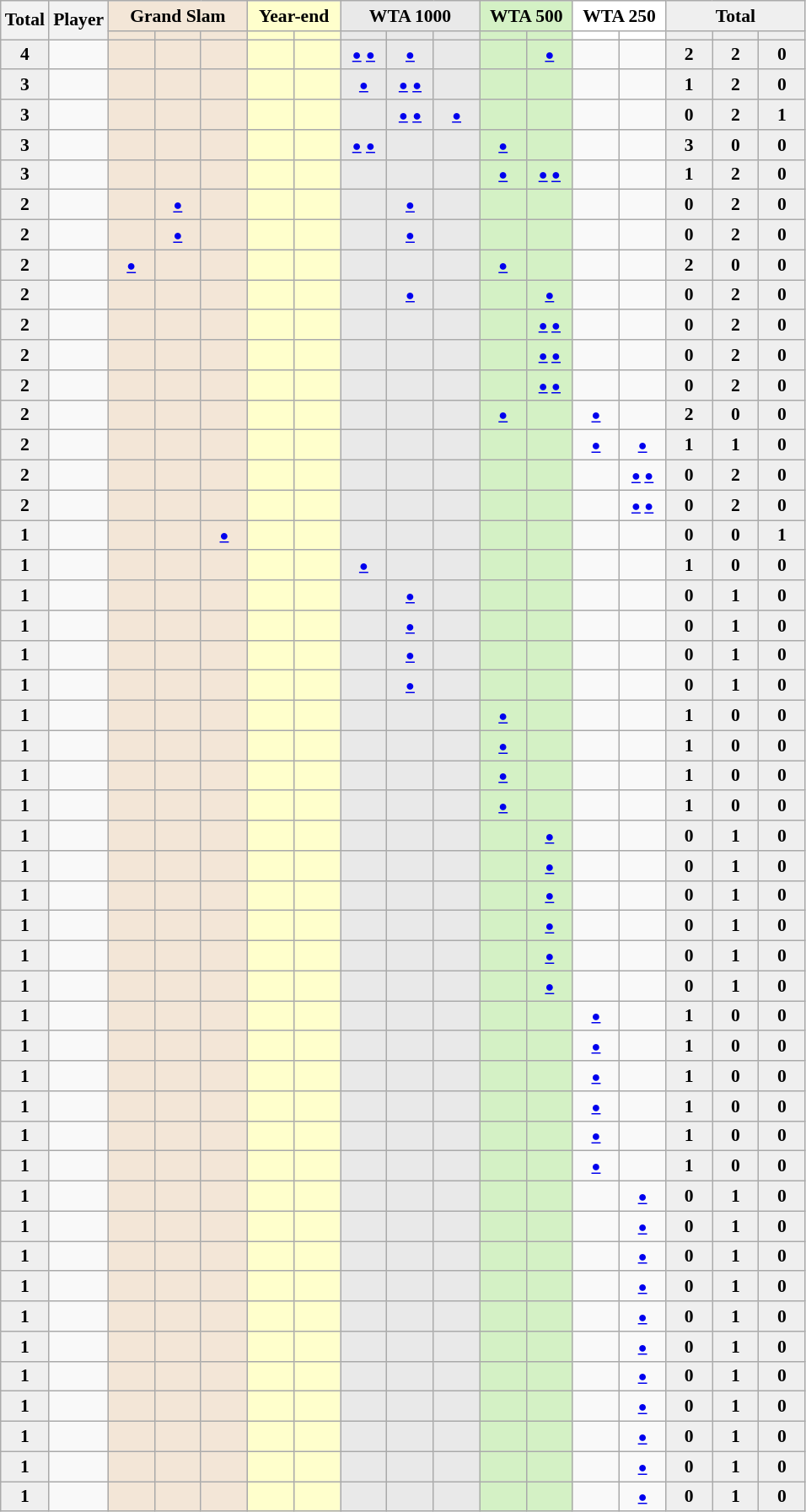<table class="sortable wikitable nowrap" style="font-size:90%">
<tr>
<th rowspan=2>Total</th>
<th rowspan=2>Player</th>
<th style="background-color:#f3e6d7;" colspan="3">Grand Slam</th>
<th style="background-color:#ffc;" colspan="2">Year-end</th>
<th style="background-color:#e9e9e9;" colspan="3">WTA 1000</th>
<th style="background-color:#d4f1c5;" colspan="2">WTA 500</th>
<th style="background-color:#fff;" colspan="2">WTA 250</th>
<th style="background-color:#efefef;" colspan="3">Total</th>
</tr>
<tr>
<th style="width:30px; background-color:#f3e6d7;"></th>
<th style="width:30px; background-color:#f3e6d7;"></th>
<th style="width:30px; background-color:#f3e6d7;"></th>
<th style="width:30px; background-color:#ffc;"></th>
<th style="width:30px; background-color:#ffc;"></th>
<th style="width:30px; background-color:#e9e9e9;"></th>
<th style="width:30px; background-color:#e9e9e9;"></th>
<th style="width:30px; background-color:#e9e9e9;"></th>
<th style="width:30px; background-color:#d4f1c5;"></th>
<th style="width:30px; background-color:#d4f1c5;"></th>
<th style="width:30px; background-color:#fff;"></th>
<th style="width:30px; background-color:#fff;"></th>
<th style="width:30px; background-color:#efefef;"></th>
<th style="width:30px; background-color:#efefef;"></th>
<th style="width:30px; background-color:#efefef;"></th>
</tr>
<tr style="text-align:center">
<td style="background:#efefef;"><strong>4</strong></td>
<td style="text-align:left"> </td>
<td style="background:#F3E6D7;"></td>
<td style="background:#F3E6D7;"></td>
<td style="background:#F3E6D7;"></td>
<td style="background:#ffc;"></td>
<td style="background:#ffc;"></td>
<td style="background:#e9e9e9;"><small><a href='#'>●</a></small> <small><a href='#'>●</a></small></td>
<td style="background:#e9e9e9;"><small><a href='#'>●</a></small></td>
<td style="background:#e9e9e9;"></td>
<td style="background:#D4F1C5;"></td>
<td style="background:#D4F1C5;"><small><a href='#'>●</a></small></td>
<td></td>
<td></td>
<td style="background:#efefef;"><strong>2</strong></td>
<td style="background:#efefef;"><strong>2</strong></td>
<td style="background:#efefef;"><strong>0</strong></td>
</tr>
<tr style="text-align:center">
<td style="background:#efefef;"><strong>3</strong></td>
<td style="text-align:left"></td>
<td style="background:#F3E6D7;"></td>
<td style="background:#F3E6D7;"></td>
<td style="background:#F3E6D7;"></td>
<td style="background:#ffc;"></td>
<td style="background:#ffc;"></td>
<td style="background:#e9e9e9;"><small><a href='#'>●</a></small></td>
<td style="background:#e9e9e9;"><small><a href='#'>●</a></small> <small><a href='#'>●</a></small></td>
<td style="background:#e9e9e9;"></td>
<td style="background:#D4F1C5;"></td>
<td style="background:#D4F1C5;"></td>
<td></td>
<td></td>
<td style="background:#efefef;"><strong>1</strong></td>
<td style="background:#efefef;"><strong>2</strong></td>
<td style="background:#efefef;"><strong>0</strong></td>
</tr>
<tr style="text-align:center">
<td style="background:#efefef;"><strong>3</strong></td>
<td style="text-align:left"></td>
<td style="background:#F3E6D7;"></td>
<td style="background:#F3E6D7;"></td>
<td style="background:#F3E6D7;"></td>
<td style="background:#ffc;"></td>
<td style="background:#ffc;"></td>
<td style="background:#e9e9e9;"></td>
<td style="background:#e9e9e9;"><small><a href='#'>●</a></small> <small><a href='#'>●</a></small></td>
<td style="background:#e9e9e9;"><small><a href='#'>●</a></small></td>
<td style="background:#D4F1C5;"></td>
<td style="background:#D4F1C5;"></td>
<td></td>
<td></td>
<td style="background:#efefef;"><strong>0</strong></td>
<td style="background:#efefef;"><strong>2</strong></td>
<td style="background:#efefef;"><strong>1</strong></td>
</tr>
<tr style="text-align:center">
<td style="background:#efefef;"><strong>3</strong></td>
<td style="text-align:left"> </td>
<td style="background:#F3E6D7;"></td>
<td style="background:#F3E6D7;"></td>
<td style="background:#F3E6D7;"></td>
<td style="background:#ffc;"></td>
<td style="background:#ffc;"></td>
<td style="background:#e9e9e9;"><small><a href='#'>●</a></small> <small><a href='#'>●</a></small></td>
<td style="background:#e9e9e9;"></td>
<td style="background:#e9e9e9;"></td>
<td style="background:#D4F1C5;"><small><a href='#'>●</a></small></td>
<td style="background:#D4F1C5;"></td>
<td></td>
<td></td>
<td style="background:#efefef;"><strong>3</strong></td>
<td style="background:#efefef;"><strong>0</strong></td>
<td style="background:#efefef;"><strong>0</strong></td>
</tr>
<tr style="text-align:center">
<td style="background:#efefef;"><strong>3</strong></td>
<td style="text-align:left"></td>
<td style="background:#F3E6D7;"></td>
<td style="background:#F3E6D7;"></td>
<td style="background:#F3E6D7;"></td>
<td style="background:#ffc;"></td>
<td style="background:#ffc;"></td>
<td style="background:#e9e9e9;"></td>
<td style="background:#e9e9e9;"></td>
<td style="background:#e9e9e9;"></td>
<td style="background:#D4F1C5;"><small><a href='#'>●</a></small></td>
<td style="background:#D4F1C5;"><small><a href='#'>●</a> <a href='#'>●</a></small></td>
<td></td>
<td></td>
<td style="background:#efefef;"><strong>1</strong></td>
<td style="background:#efefef;"><strong>2</strong></td>
<td style="background:#efefef;"><strong>0</strong></td>
</tr>
<tr style="text-align:center">
<td style="background:#efefef;"><strong>2</strong></td>
<td style="text-align:left"></td>
<td style="background:#F3E6D7;"></td>
<td style="background:#F3E6D7;"><small><a href='#'>●</a></small></td>
<td style="background:#F3E6D7;"></td>
<td style="background:#ffc;"></td>
<td style="background:#ffc;"></td>
<td style="background:#e9e9e9;"></td>
<td style="background:#e9e9e9;"><small><a href='#'>●</a></small></td>
<td style="background:#e9e9e9;"></td>
<td style="background:#D4F1C5;"></td>
<td style="background:#D4F1C5;"></td>
<td></td>
<td></td>
<td style="background:#efefef;"><strong>0</strong></td>
<td style="background:#efefef;"><strong>2</strong></td>
<td style="background:#efefef;"><strong>0</strong></td>
</tr>
<tr style="text-align:center">
<td style="background:#efefef;"><strong>2</strong></td>
<td style="text-align:left"></td>
<td style="background:#F3E6D7;"></td>
<td style="background:#F3E6D7;"><small><a href='#'>●</a></small></td>
<td style="background:#F3E6D7;"></td>
<td style="background:#ffc;"></td>
<td style="background:#ffc;"></td>
<td style="background:#e9e9e9;"></td>
<td style="background:#e9e9e9;"><small><a href='#'>●</a></small></td>
<td style="background:#e9e9e9;"></td>
<td style="background:#D4F1C5;"></td>
<td style="background:#D4F1C5;"></td>
<td></td>
<td></td>
<td style="background:#efefef;"><strong>0</strong></td>
<td style="background:#efefef;"><strong>2</strong></td>
<td style="background:#efefef;"><strong>0</strong></td>
</tr>
<tr style="text-align:center">
<td style="background:#efefef;"><strong>2</strong></td>
<td style="text-align:left"></td>
<td style="background:#F3E6D7;"><small><a href='#'>●</a></small></td>
<td style="background:#F3E6D7;"></td>
<td style="background:#F3E6D7;"></td>
<td style="background:#ffc;"></td>
<td style="background:#ffc;"></td>
<td style="background:#e9e9e9;"></td>
<td style="background:#e9e9e9;"></td>
<td style="background:#e9e9e9;"></td>
<td style="background:#D4F1C5;"><small><a href='#'>●</a></small></td>
<td style="background:#D4F1C5;"></td>
<td></td>
<td></td>
<td style="background:#efefef;"><strong>2</strong></td>
<td style="background:#efefef;"><strong>0</strong></td>
<td style="background:#efefef;"><strong>0</strong></td>
</tr>
<tr style="text-align:center">
<td style="background:#efefef;"><strong>2</strong></td>
<td style="text-align:left"> </td>
<td style="background:#F3E6D7;"></td>
<td style="background:#F3E6D7;"></td>
<td style="background:#F3E6D7;"></td>
<td style="background:#ffc;"></td>
<td style="background:#ffc;"></td>
<td style="background:#e9e9e9;"></td>
<td style="background:#e9e9e9;"><small><a href='#'>●</a></small></td>
<td style="background:#e9e9e9;"></td>
<td style="background:#D4F1C5;"></td>
<td style="background:#D4F1C5;"><small><a href='#'>●</a></small></td>
<td></td>
<td></td>
<td style="background:#efefef;"><strong>0</strong></td>
<td style="background:#efefef;"><strong>2</strong></td>
<td style="background:#efefef;"><strong>0</strong></td>
</tr>
<tr style="text-align:center">
<td style="background:#efefef;"><strong>2</strong></td>
<td style="text-align:left"></td>
<td style="background:#F3E6D7;"></td>
<td style="background:#F3E6D7;"></td>
<td style="background:#F3E6D7;"></td>
<td style="background:#ffc;"></td>
<td style="background:#ffc;"></td>
<td style="background:#e9e9e9;"></td>
<td style="background:#e9e9e9;"></td>
<td style="background:#e9e9e9;"></td>
<td style="background:#D4F1C5;"></td>
<td style="background:#D4F1C5;"><small><a href='#'>●</a> <a href='#'>●</a></small></td>
<td></td>
<td></td>
<td style="background:#efefef;"><strong>0</strong></td>
<td style="background:#efefef;"><strong>2</strong></td>
<td style="background:#efefef;"><strong>0</strong></td>
</tr>
<tr style="text-align:center">
<td style="background:#efefef;"><strong>2</strong></td>
<td style="text-align:left"></td>
<td style="background:#F3E6D7;"></td>
<td style="background:#F3E6D7;"></td>
<td style="background:#F3E6D7;"></td>
<td style="background:#ffc;"></td>
<td style="background:#ffc;"></td>
<td style="background:#e9e9e9;"></td>
<td style="background:#e9e9e9;"></td>
<td style="background:#e9e9e9;"></td>
<td style="background:#D4F1C5;"></td>
<td style="background:#D4F1C5;"><small><a href='#'>●</a> <a href='#'>●</a></small></td>
<td></td>
<td></td>
<td style="background:#efefef;"><strong>0</strong></td>
<td style="background:#efefef;"><strong>2</strong></td>
<td style="background:#efefef;"><strong>0</strong></td>
</tr>
<tr style="text-align:center">
<td style="background:#efefef;"><strong>2</strong></td>
<td style="text-align:left"></td>
<td style="background:#F3E6D7;"></td>
<td style="background:#F3E6D7;"></td>
<td style="background:#F3E6D7;"></td>
<td style="background:#ffc;"></td>
<td style="background:#ffc;"></td>
<td style="background:#e9e9e9;"></td>
<td style="background:#e9e9e9;"></td>
<td style="background:#e9e9e9;"></td>
<td style="background:#D4F1C5;"></td>
<td style="background:#D4F1C5;"><small><a href='#'>●</a> <a href='#'>●</a></small></td>
<td></td>
<td></td>
<td style="background:#efefef;"><strong>0</strong></td>
<td style="background:#efefef;"><strong>2</strong></td>
<td style="background:#efefef;"><strong>0</strong></td>
</tr>
<tr style="text-align:center">
<td style="background:#efefef;"><strong>2</strong></td>
<td style="text-align:left"></td>
<td style="background:#F3E6D7;"></td>
<td style="background:#F3E6D7;"></td>
<td style="background:#F3E6D7;"></td>
<td style="background:#ffc;"></td>
<td style="background:#ffc;"></td>
<td style="background:#e9e9e9;"></td>
<td style="background:#e9e9e9;"></td>
<td style="background:#e9e9e9;"></td>
<td style="background:#D4F1C5;"><small><a href='#'>●</a></small></td>
<td style="background:#D4F1C5;"></td>
<td><small><a href='#'>●</a></small></td>
<td></td>
<td style="background:#efefef;"><strong>2</strong></td>
<td style="background:#efefef;"><strong>0</strong></td>
<td style="background:#efefef;"><strong>0</strong></td>
</tr>
<tr style="text-align:center">
<td style="background:#efefef;"><strong>2</strong></td>
<td style="text-align:left"></td>
<td style="background:#F3E6D7;"></td>
<td style="background:#F3E6D7;"></td>
<td style="background:#F3E6D7;"></td>
<td style="background:#ffc;"></td>
<td style="background:#ffc;"></td>
<td style="background:#e9e9e9;"></td>
<td style="background:#e9e9e9;"></td>
<td style="background:#e9e9e9;"></td>
<td style="background:#D4F1C5;"></td>
<td style="background:#D4F1C5;"></td>
<td><small><a href='#'>●</a></small></td>
<td><small><a href='#'>●</a></small></td>
<td style="background:#efefef;"><strong>1</strong></td>
<td style="background:#efefef;"><strong>1</strong></td>
<td style="background:#efefef;"><strong>0</strong></td>
</tr>
<tr style="text-align:center">
<td style="background:#efefef;"><strong>2</strong></td>
<td style="text-align:left"></td>
<td style="background:#F3E6D7;"></td>
<td style="background:#F3E6D7;"></td>
<td style="background:#F3E6D7;"></td>
<td style="background:#ffc;"></td>
<td style="background:#ffc;"></td>
<td style="background:#e9e9e9;"></td>
<td style="background:#e9e9e9;"></td>
<td style="background:#e9e9e9;"></td>
<td style="background:#D4F1C5;"></td>
<td style="background:#D4F1C5;"></td>
<td></td>
<td><small><a href='#'>●</a> <a href='#'>●</a></small></td>
<td style="background:#efefef;"><strong>0</strong></td>
<td style="background:#efefef;"><strong>2</strong></td>
<td style="background:#efefef;"><strong>0</strong></td>
</tr>
<tr style="text-align:center">
<td style="background:#efefef;"><strong>2</strong></td>
<td style="text-align:left"></td>
<td style="background:#F3E6D7;"></td>
<td style="background:#F3E6D7;"></td>
<td style="background:#F3E6D7;"></td>
<td style="background:#ffc;"></td>
<td style="background:#ffc;"></td>
<td style="background:#e9e9e9;"></td>
<td style="background:#e9e9e9;"></td>
<td style="background:#e9e9e9;"></td>
<td style="background:#D4F1C5;"></td>
<td style="background:#D4F1C5;"></td>
<td></td>
<td><small><a href='#'>●</a> <a href='#'>●</a></small></td>
<td style="background:#efefef;"><strong>0</strong></td>
<td style="background:#efefef;"><strong>2</strong></td>
<td style="background:#efefef;"><strong>0</strong></td>
</tr>
<tr style="text-align:center">
<td style="background:#efefef;"><strong>1</strong></td>
<td style="text-align:left"></td>
<td style="background:#F3E6D7;"></td>
<td style="background:#F3E6D7;"></td>
<td style="background:#F3E6D7;"><small><a href='#'>●</a></small></td>
<td style="background:#ffc;"></td>
<td style="background:#ffc;"></td>
<td style="background:#e9e9e9;"></td>
<td style="background:#e9e9e9;"></td>
<td style="background:#e9e9e9;"></td>
<td style="background:#D4F1C5;"></td>
<td style="background:#D4F1C5;"></td>
<td></td>
<td></td>
<td style="background:#efefef;"><strong>0</strong></td>
<td style="background:#efefef;"><strong>0</strong></td>
<td style="background:#efefef;"><strong>1</strong></td>
</tr>
<tr style="text-align:center">
<td style="background:#efefef;"><strong>1</strong></td>
<td style="text-align:left"></td>
<td style="background:#F3E6D7;"></td>
<td style="background:#F3E6D7;"></td>
<td style="background:#F3E6D7;"></td>
<td style="background:#ffc;"></td>
<td style="background:#ffc;"></td>
<td style="background:#e9e9e9;"><small><a href='#'>●</a></small></td>
<td style="background:#e9e9e9;"></td>
<td style="background:#e9e9e9;"></td>
<td style="background:#D4F1C5;"></td>
<td style="background:#D4F1C5;"></td>
<td></td>
<td></td>
<td style="background:#efefef;"><strong>1</strong></td>
<td style="background:#efefef;"><strong>0</strong></td>
<td style="background:#efefef;"><strong>0</strong></td>
</tr>
<tr style="text-align:center">
<td style="background:#efefef;"><strong>1</strong></td>
<td style="text-align:left"></td>
<td style="background:#F3E6D7;"></td>
<td style="background:#F3E6D7;"></td>
<td style="background:#F3E6D7;"></td>
<td style="background:#ffc;"></td>
<td style="background:#ffc;"></td>
<td style="background:#e9e9e9;"></td>
<td style="background:#e9e9e9;"><small><a href='#'>●</a></small></td>
<td style="background:#e9e9e9;"></td>
<td style="background:#D4F1C5;"></td>
<td style="background:#D4F1C5;"></td>
<td></td>
<td></td>
<td style="background:#efefef;"><strong>0</strong></td>
<td style="background:#efefef;"><strong>1</strong></td>
<td style="background:#efefef;"><strong>0</strong></td>
</tr>
<tr style="text-align:center">
<td style="background:#efefef;"><strong>1</strong></td>
<td style="text-align:left"> </td>
<td style="background:#F3E6D7;"></td>
<td style="background:#F3E6D7;"></td>
<td style="background:#F3E6D7;"></td>
<td style="background:#ffc;"></td>
<td style="background:#ffc;"></td>
<td style="background:#e9e9e9;"></td>
<td style="background:#e9e9e9;"><small><a href='#'>●</a></small></td>
<td style="background:#e9e9e9;"></td>
<td style="background:#D4F1C5;"></td>
<td style="background:#D4F1C5;"></td>
<td></td>
<td></td>
<td style="background:#efefef;"><strong>0</strong></td>
<td style="background:#efefef;"><strong>1</strong></td>
<td style="background:#efefef;"><strong>0</strong></td>
</tr>
<tr style="text-align:center">
<td style="background:#efefef;"><strong>1</strong></td>
<td style="text-align:left"></td>
<td style="background:#F3E6D7;"></td>
<td style="background:#F3E6D7;"></td>
<td style="background:#F3E6D7;"></td>
<td style="background:#ffc;"></td>
<td style="background:#ffc;"></td>
<td style="background:#e9e9e9;"></td>
<td style="background:#e9e9e9;"><small><a href='#'>●</a></small></td>
<td style="background:#e9e9e9;"></td>
<td style="background:#D4F1C5;"></td>
<td style="background:#D4F1C5;"></td>
<td></td>
<td></td>
<td style="background:#efefef;"><strong>0</strong></td>
<td style="background:#efefef;"><strong>1</strong></td>
<td style="background:#efefef;"><strong>0</strong></td>
</tr>
<tr style="text-align:center">
<td style="background:#efefef;"><strong>1</strong></td>
<td style="text-align:left"></td>
<td style="background:#F3E6D7;"></td>
<td style="background:#F3E6D7;"></td>
<td style="background:#F3E6D7;"></td>
<td style="background:#ffc;"></td>
<td style="background:#ffc;"></td>
<td style="background:#e9e9e9;"></td>
<td style="background:#e9e9e9;"><small><a href='#'>●</a></small></td>
<td style="background:#e9e9e9;"></td>
<td style="background:#D4F1C5;"></td>
<td style="background:#D4F1C5;"></td>
<td></td>
<td></td>
<td style="background:#efefef;"><strong>0</strong></td>
<td style="background:#efefef;"><strong>1</strong></td>
<td style="background:#efefef;"><strong>0</strong></td>
</tr>
<tr style="text-align:center">
<td style="background:#efefef;"><strong>1</strong></td>
<td style="text-align:left"> </td>
<td style="background:#F3E6D7;"></td>
<td style="background:#F3E6D7;"></td>
<td style="background:#F3E6D7;"></td>
<td style="background:#ffc;"></td>
<td style="background:#ffc;"></td>
<td style="background:#e9e9e9;"></td>
<td style="background:#e9e9e9;"></td>
<td style="background:#e9e9e9;"></td>
<td style="background:#D4F1C5;"><small><a href='#'>●</a></small></td>
<td style="background:#D4F1C5;"></td>
<td></td>
<td></td>
<td style="background:#efefef;"><strong>1</strong></td>
<td style="background:#efefef;"><strong>0</strong></td>
<td style="background:#efefef;"><strong>0</strong></td>
</tr>
<tr style="text-align:center">
<td style="background:#efefef;"><strong>1</strong></td>
<td style="text-align:left"></td>
<td style="background:#F3E6D7;"></td>
<td style="background:#F3E6D7;"></td>
<td style="background:#F3E6D7;"></td>
<td style="background:#ffc;"></td>
<td style="background:#ffc;"></td>
<td style="background:#e9e9e9;"></td>
<td style="background:#e9e9e9;"></td>
<td style="background:#e9e9e9;"></td>
<td style="background:#D4F1C5;"><small><a href='#'>●</a></small></td>
<td style="background:#D4F1C5;"></td>
<td></td>
<td></td>
<td style="background:#efefef;"><strong>1</strong></td>
<td style="background:#efefef;"><strong>0</strong></td>
<td style="background:#efefef;"><strong>0</strong></td>
</tr>
<tr style="text-align:center">
<td style="background:#efefef;"><strong>1</strong></td>
<td style="text-align:left"></td>
<td style="background:#F3E6D7;"></td>
<td style="background:#F3E6D7;"></td>
<td style="background:#F3E6D7;"></td>
<td style="background:#ffc;"></td>
<td style="background:#ffc;"></td>
<td style="background:#e9e9e9;"></td>
<td style="background:#e9e9e9;"></td>
<td style="background:#e9e9e9;"></td>
<td style="background:#D4F1C5;"><small><a href='#'>●</a></small></td>
<td style="background:#D4F1C5;"></td>
<td></td>
<td></td>
<td style="background:#efefef;"><strong>1</strong></td>
<td style="background:#efefef;"><strong>0</strong></td>
<td style="background:#efefef;"><strong>0</strong></td>
</tr>
<tr style="text-align:center">
<td style="background:#efefef;"><strong>1</strong></td>
<td style="text-align:left"></td>
<td style="background:#F3E6D7;"></td>
<td style="background:#F3E6D7;"></td>
<td style="background:#F3E6D7;"></td>
<td style="background:#ffc;"></td>
<td style="background:#ffc;"></td>
<td style="background:#e9e9e9;"></td>
<td style="background:#e9e9e9;"></td>
<td style="background:#e9e9e9;"></td>
<td style="background:#D4F1C5;"><small><a href='#'>●</a></small></td>
<td style="background:#D4F1C5;"></td>
<td></td>
<td></td>
<td style="background:#efefef;"><strong>1</strong></td>
<td style="background:#efefef;"><strong>0</strong></td>
<td style="background:#efefef;"><strong>0</strong></td>
</tr>
<tr style="text-align:center">
<td style="background:#efefef;"><strong>1</strong></td>
<td style="text-align:left"></td>
<td style="background:#F3E6D7;"></td>
<td style="background:#F3E6D7;"></td>
<td style="background:#F3E6D7;"></td>
<td style="background:#ffc;"></td>
<td style="background:#ffc;"></td>
<td style="background:#e9e9e9;"></td>
<td style="background:#e9e9e9;"></td>
<td style="background:#e9e9e9;"></td>
<td style="background:#D4F1C5;"></td>
<td style="background:#D4F1C5;"><small><a href='#'>●</a></small></td>
<td></td>
<td></td>
<td style="background:#efefef;"><strong>0</strong></td>
<td style="background:#efefef;"><strong>1</strong></td>
<td style="background:#efefef;"><strong>0</strong></td>
</tr>
<tr style="text-align:center">
<td style="background:#efefef;"><strong>1</strong></td>
<td style="text-align:left"></td>
<td style="background:#F3E6D7;"></td>
<td style="background:#F3E6D7;"></td>
<td style="background:#F3E6D7;"></td>
<td style="background:#ffc;"></td>
<td style="background:#ffc;"></td>
<td style="background:#e9e9e9;"></td>
<td style="background:#e9e9e9;"></td>
<td style="background:#e9e9e9;"></td>
<td style="background:#D4F1C5;"></td>
<td style="background:#D4F1C5;"><small><a href='#'>●</a></small></td>
<td></td>
<td></td>
<td style="background:#efefef;"><strong>0</strong></td>
<td style="background:#efefef;"><strong>1</strong></td>
<td style="background:#efefef;"><strong>0</strong></td>
</tr>
<tr style="text-align:center">
<td style="background:#efefef;"><strong>1</strong></td>
<td style="text-align:left"> </td>
<td style="background:#F3E6D7;"></td>
<td style="background:#F3E6D7;"></td>
<td style="background:#F3E6D7;"></td>
<td style="background:#ffc;"></td>
<td style="background:#ffc;"></td>
<td style="background:#e9e9e9;"></td>
<td style="background:#e9e9e9;"></td>
<td style="background:#e9e9e9;"></td>
<td style="background:#D4F1C5;"></td>
<td style="background:#D4F1C5;"><small><a href='#'>●</a></small></td>
<td></td>
<td></td>
<td style="background:#efefef;"><strong>0</strong></td>
<td style="background:#efefef;"><strong>1</strong></td>
<td style="background:#efefef;"><strong>0</strong></td>
</tr>
<tr style="text-align:center">
<td style="background:#efefef;"><strong>1</strong></td>
<td style="text-align:left"></td>
<td style="background:#F3E6D7;"></td>
<td style="background:#F3E6D7;"></td>
<td style="background:#F3E6D7;"></td>
<td style="background:#ffc;"></td>
<td style="background:#ffc;"></td>
<td style="background:#e9e9e9;"></td>
<td style="background:#e9e9e9;"></td>
<td style="background:#e9e9e9;"></td>
<td style="background:#D4F1C5;"></td>
<td style="background:#D4F1C5;"><small><a href='#'>●</a></small></td>
<td></td>
<td></td>
<td style="background:#efefef;"><strong>0</strong></td>
<td style="background:#efefef;"><strong>1</strong></td>
<td style="background:#efefef;"><strong>0</strong></td>
</tr>
<tr style="text-align:center">
<td style="background:#efefef;"><strong>1</strong></td>
<td style="text-align:left"></td>
<td style="background:#F3E6D7;"></td>
<td style="background:#F3E6D7;"></td>
<td style="background:#F3E6D7;"></td>
<td style="background:#ffc;"></td>
<td style="background:#ffc;"></td>
<td style="background:#e9e9e9;"></td>
<td style="background:#e9e9e9;"></td>
<td style="background:#e9e9e9;"></td>
<td style="background:#D4F1C5;"></td>
<td style="background:#D4F1C5;"><small><a href='#'>●</a></small></td>
<td></td>
<td></td>
<td style="background:#efefef;"><strong>0</strong></td>
<td style="background:#efefef;"><strong>1</strong></td>
<td style="background:#efefef;"><strong>0</strong></td>
</tr>
<tr style="text-align:center">
<td style="background:#efefef;"><strong>1</strong></td>
<td style="text-align:left"></td>
<td style="background:#F3E6D7;"></td>
<td style="background:#F3E6D7;"></td>
<td style="background:#F3E6D7;"></td>
<td style="background:#ffc;"></td>
<td style="background:#ffc;"></td>
<td style="background:#e9e9e9;"></td>
<td style="background:#e9e9e9;"></td>
<td style="background:#e9e9e9;"></td>
<td style="background:#D4F1C5;"></td>
<td style="background:#D4F1C5;"><small><a href='#'>●</a></small></td>
<td></td>
<td></td>
<td style="background:#efefef;"><strong>0</strong></td>
<td style="background:#efefef;"><strong>1</strong></td>
<td style="background:#efefef;"><strong>0</strong></td>
</tr>
<tr style="text-align:center">
<td style="background:#efefef;"><strong>1</strong></td>
<td style="text-align:left"></td>
<td style="background:#F3E6D7;"></td>
<td style="background:#F3E6D7;"></td>
<td style="background:#F3E6D7;"></td>
<td style="background:#ffc;"></td>
<td style="background:#ffc;"></td>
<td style="background:#e9e9e9;"></td>
<td style="background:#e9e9e9;"></td>
<td style="background:#e9e9e9;"></td>
<td style="background:#D4F1C5;"></td>
<td style="background:#D4F1C5;"></td>
<td><small><a href='#'>●</a></small></td>
<td></td>
<td style="background:#efefef;"><strong>1</strong></td>
<td style="background:#efefef;"><strong>0</strong></td>
<td style="background:#efefef;"><strong>0</strong></td>
</tr>
<tr style="text-align:center">
<td style="background:#efefef;"><strong>1</strong></td>
<td style="text-align:left"></td>
<td style="background:#F3E6D7;"></td>
<td style="background:#F3E6D7;"></td>
<td style="background:#F3E6D7;"></td>
<td style="background:#ffc;"></td>
<td style="background:#ffc;"></td>
<td style="background:#e9e9e9;"></td>
<td style="background:#e9e9e9;"></td>
<td style="background:#e9e9e9;"></td>
<td style="background:#D4F1C5;"></td>
<td style="background:#D4F1C5;"></td>
<td><small><a href='#'>●</a></small></td>
<td></td>
<td style="background:#efefef;"><strong>1</strong></td>
<td style="background:#efefef;"><strong>0</strong></td>
<td style="background:#efefef;"><strong>0</strong></td>
</tr>
<tr style="text-align:center">
<td style="background:#efefef;"><strong>1</strong></td>
<td style="text-align:left"></td>
<td style="background:#F3E6D7;"></td>
<td style="background:#F3E6D7;"></td>
<td style="background:#F3E6D7;"></td>
<td style="background:#ffc;"></td>
<td style="background:#ffc;"></td>
<td style="background:#e9e9e9;"></td>
<td style="background:#e9e9e9;"></td>
<td style="background:#e9e9e9;"></td>
<td style="background:#D4F1C5;"></td>
<td style="background:#D4F1C5;"></td>
<td><small><a href='#'>●</a></small></td>
<td></td>
<td style="background:#efefef;"><strong>1</strong></td>
<td style="background:#efefef;"><strong>0</strong></td>
<td style="background:#efefef;"><strong>0</strong></td>
</tr>
<tr style="text-align:center">
<td style="background:#efefef;"><strong>1</strong></td>
<td style="text-align:left"> </td>
<td style="background:#F3E6D7;"></td>
<td style="background:#F3E6D7;"></td>
<td style="background:#F3E6D7;"></td>
<td style="background:#ffc;"></td>
<td style="background:#ffc;"></td>
<td style="background:#e9e9e9;"></td>
<td style="background:#e9e9e9;"></td>
<td style="background:#e9e9e9;"></td>
<td style="background:#D4F1C5;"></td>
<td style="background:#D4F1C5;"></td>
<td><small><a href='#'>●</a></small></td>
<td></td>
<td style="background:#efefef;"><strong>1</strong></td>
<td style="background:#efefef;"><strong>0</strong></td>
<td style="background:#efefef;"><strong>0</strong></td>
</tr>
<tr style="text-align:center">
<td style="background:#efefef;"><strong>1</strong></td>
<td style="text-align:left"></td>
<td style="background:#F3E6D7;"></td>
<td style="background:#F3E6D7;"></td>
<td style="background:#F3E6D7;"></td>
<td style="background:#ffc;"></td>
<td style="background:#ffc;"></td>
<td style="background:#e9e9e9;"></td>
<td style="background:#e9e9e9;"></td>
<td style="background:#e9e9e9;"></td>
<td style="background:#D4F1C5;"></td>
<td style="background:#D4F1C5;"></td>
<td><small><a href='#'>●</a></small></td>
<td></td>
<td style="background:#efefef;"><strong>1</strong></td>
<td style="background:#efefef;"><strong>0</strong></td>
<td style="background:#efefef;"><strong>0</strong></td>
</tr>
<tr style="text-align:center">
<td style="background:#efefef;"><strong>1</strong></td>
<td style="text-align:left"></td>
<td style="background:#F3E6D7;"></td>
<td style="background:#F3E6D7;"></td>
<td style="background:#F3E6D7;"></td>
<td style="background:#ffc;"></td>
<td style="background:#ffc;"></td>
<td style="background:#e9e9e9;"></td>
<td style="background:#e9e9e9;"></td>
<td style="background:#e9e9e9;"></td>
<td style="background:#D4F1C5;"></td>
<td style="background:#D4F1C5;"></td>
<td><small><a href='#'>●</a></small></td>
<td></td>
<td style="background:#efefef;"><strong>1</strong></td>
<td style="background:#efefef;"><strong>0</strong></td>
<td style="background:#efefef;"><strong>0</strong></td>
</tr>
<tr style="text-align:center">
<td style="background:#efefef;"><strong>1</strong></td>
<td style="text-align:left"> </td>
<td style="background:#F3E6D7;"></td>
<td style="background:#F3E6D7;"></td>
<td style="background:#F3E6D7;"></td>
<td style="background:#ffc;"></td>
<td style="background:#ffc;"></td>
<td style="background:#e9e9e9;"></td>
<td style="background:#e9e9e9;"></td>
<td style="background:#e9e9e9;"></td>
<td style="background:#D4F1C5;"></td>
<td style="background:#D4F1C5;"></td>
<td></td>
<td><small><a href='#'>●</a></small></td>
<td style="background:#efefef;"><strong>0</strong></td>
<td style="background:#efefef;"><strong>1</strong></td>
<td style="background:#efefef;"><strong>0</strong></td>
</tr>
<tr style="text-align:center">
<td style="background:#efefef;"><strong>1</strong></td>
<td style="text-align:left"></td>
<td style="background:#F3E6D7;"></td>
<td style="background:#F3E6D7;"></td>
<td style="background:#F3E6D7;"></td>
<td style="background:#ffc;"></td>
<td style="background:#ffc;"></td>
<td style="background:#e9e9e9;"></td>
<td style="background:#e9e9e9;"></td>
<td style="background:#e9e9e9;"></td>
<td style="background:#D4F1C5;"></td>
<td style="background:#D4F1C5;"></td>
<td></td>
<td><small><a href='#'>●</a></small></td>
<td style="background:#efefef;"><strong>0</strong></td>
<td style="background:#efefef;"><strong>1</strong></td>
<td style="background:#efefef;"><strong>0</strong></td>
</tr>
<tr style="text-align:center">
<td style="background:#efefef;"><strong>1</strong></td>
<td style="text-align:left"></td>
<td style="background:#F3E6D7;"></td>
<td style="background:#F3E6D7;"></td>
<td style="background:#F3E6D7;"></td>
<td style="background:#ffc;"></td>
<td style="background:#ffc;"></td>
<td style="background:#e9e9e9;"></td>
<td style="background:#e9e9e9;"></td>
<td style="background:#e9e9e9;"></td>
<td style="background:#D4F1C5;"></td>
<td style="background:#D4F1C5;"></td>
<td></td>
<td><small><a href='#'>●</a></small></td>
<td style="background:#efefef;"><strong>0</strong></td>
<td style="background:#efefef;"><strong>1</strong></td>
<td style="background:#efefef;"><strong>0</strong></td>
</tr>
<tr style="text-align:center">
<td style="background:#efefef;"><strong>1</strong></td>
<td style="text-align:left"></td>
<td style="background:#F3E6D7;"></td>
<td style="background:#F3E6D7;"></td>
<td style="background:#F3E6D7;"></td>
<td style="background:#ffc;"></td>
<td style="background:#ffc;"></td>
<td style="background:#e9e9e9;"></td>
<td style="background:#e9e9e9;"></td>
<td style="background:#e9e9e9;"></td>
<td style="background:#D4F1C5;"></td>
<td style="background:#D4F1C5;"></td>
<td></td>
<td><small><a href='#'>●</a></small></td>
<td style="background:#efefef;"><strong>0</strong></td>
<td style="background:#efefef;"><strong>1</strong></td>
<td style="background:#efefef;"><strong>0</strong></td>
</tr>
<tr style="text-align:center">
<td style="background:#efefef;"><strong>1</strong></td>
<td style="text-align:left"></td>
<td style="background:#F3E6D7;"></td>
<td style="background:#F3E6D7;"></td>
<td style="background:#F3E6D7;"></td>
<td style="background:#ffc;"></td>
<td style="background:#ffc;"></td>
<td style="background:#e9e9e9;"></td>
<td style="background:#e9e9e9;"></td>
<td style="background:#e9e9e9;"></td>
<td style="background:#D4F1C5;"></td>
<td style="background:#D4F1C5;"></td>
<td></td>
<td><small><a href='#'>●</a></small></td>
<td style="background:#efefef;"><strong>0</strong></td>
<td style="background:#efefef;"><strong>1</strong></td>
<td style="background:#efefef;"><strong>0</strong></td>
</tr>
<tr style="text-align:center">
<td style="background:#efefef;"><strong>1</strong></td>
<td style="text-align:left"></td>
<td style="background:#F3E6D7;"></td>
<td style="background:#F3E6D7;"></td>
<td style="background:#F3E6D7;"></td>
<td style="background:#ffc;"></td>
<td style="background:#ffc;"></td>
<td style="background:#e9e9e9;"></td>
<td style="background:#e9e9e9;"></td>
<td style="background:#e9e9e9;"></td>
<td style="background:#D4F1C5;"></td>
<td style="background:#D4F1C5;"></td>
<td></td>
<td><small><a href='#'>●</a></small></td>
<td style="background:#efefef;"><strong>0</strong></td>
<td style="background:#efefef;"><strong>1</strong></td>
<td style="background:#efefef;"><strong>0</strong></td>
</tr>
<tr style="text-align:center">
<td style="background:#efefef;"><strong>1</strong></td>
<td style="text-align:left"></td>
<td style="background:#F3E6D7;"></td>
<td style="background:#F3E6D7;"></td>
<td style="background:#F3E6D7;"></td>
<td style="background:#ffc;"></td>
<td style="background:#ffc;"></td>
<td style="background:#e9e9e9;"></td>
<td style="background:#e9e9e9;"></td>
<td style="background:#e9e9e9;"></td>
<td style="background:#D4F1C5;"></td>
<td style="background:#D4F1C5;"></td>
<td></td>
<td><small><a href='#'>●</a></small></td>
<td style="background:#efefef;"><strong>0</strong></td>
<td style="background:#efefef;"><strong>1</strong></td>
<td style="background:#efefef;"><strong>0</strong></td>
</tr>
<tr style="text-align:center">
<td style="background:#efefef;"><strong>1</strong></td>
<td style="text-align:left"></td>
<td style="background:#F3E6D7;"></td>
<td style="background:#F3E6D7;"></td>
<td style="background:#F3E6D7;"></td>
<td style="background:#ffc;"></td>
<td style="background:#ffc;"></td>
<td style="background:#e9e9e9;"></td>
<td style="background:#e9e9e9;"></td>
<td style="background:#e9e9e9;"></td>
<td style="background:#D4F1C5;"></td>
<td style="background:#D4F1C5;"></td>
<td></td>
<td><small><a href='#'>●</a></small></td>
<td style="background:#efefef;"><strong>0</strong></td>
<td style="background:#efefef;"><strong>1</strong></td>
<td style="background:#efefef;"><strong>0</strong></td>
</tr>
<tr style="text-align:center">
<td style="background:#efefef;"><strong>1</strong></td>
<td style="text-align:left"></td>
<td style="background:#F3E6D7;"></td>
<td style="background:#F3E6D7;"></td>
<td style="background:#F3E6D7;"></td>
<td style="background:#ffc;"></td>
<td style="background:#ffc;"></td>
<td style="background:#e9e9e9;"></td>
<td style="background:#e9e9e9;"></td>
<td style="background:#e9e9e9;"></td>
<td style="background:#D4F1C5;"></td>
<td style="background:#D4F1C5;"></td>
<td></td>
<td><small><a href='#'>●</a></small></td>
<td style="background:#efefef;"><strong>0</strong></td>
<td style="background:#efefef;"><strong>1</strong></td>
<td style="background:#efefef;"><strong>0</strong></td>
</tr>
<tr style="text-align:center">
<td style="background:#efefef;"><strong>1</strong></td>
<td style="text-align:left"></td>
<td style="background:#F3E6D7;"></td>
<td style="background:#F3E6D7;"></td>
<td style="background:#F3E6D7;"></td>
<td style="background:#ffc;"></td>
<td style="background:#ffc;"></td>
<td style="background:#e9e9e9;"></td>
<td style="background:#e9e9e9;"></td>
<td style="background:#e9e9e9;"></td>
<td style="background:#D4F1C5;"></td>
<td style="background:#D4F1C5;"></td>
<td></td>
<td><small><a href='#'>●</a></small></td>
<td style="background:#efefef;"><strong>0</strong></td>
<td style="background:#efefef;"><strong>1</strong></td>
<td style="background:#efefef;"><strong>0</strong></td>
</tr>
<tr style="text-align:center">
<td style="background:#efefef;"><strong>1</strong></td>
<td style="text-align:left"></td>
<td style="background:#F3E6D7;"></td>
<td style="background:#F3E6D7;"></td>
<td style="background:#F3E6D7;"></td>
<td style="background:#ffc;"></td>
<td style="background:#ffc;"></td>
<td style="background:#e9e9e9;"></td>
<td style="background:#e9e9e9;"></td>
<td style="background:#e9e9e9;"></td>
<td style="background:#D4F1C5;"></td>
<td style="background:#D4F1C5;"></td>
<td></td>
<td><small><a href='#'>●</a></small></td>
<td style="background:#efefef;"><strong>0</strong></td>
<td style="background:#efefef;"><strong>1</strong></td>
<td style="background:#efefef;"><strong>0</strong></td>
</tr>
</table>
